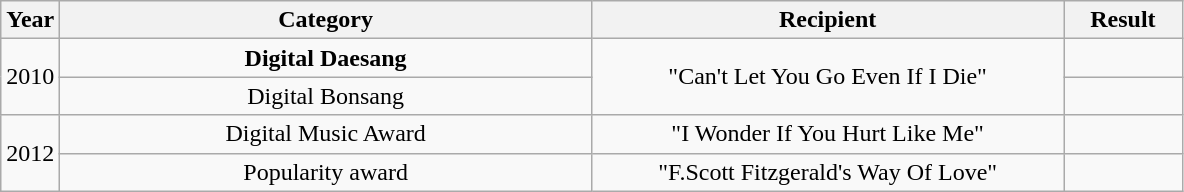<table class="wikitable" style="text-align:center">
<tr>
<th width="5%">Year</th>
<th width="45%">Category</th>
<th width="40%">Recipient</th>
<th width="10%">Result</th>
</tr>
<tr>
<td rowspan="2">2010</td>
<td><strong>Digital Daesang</strong></td>
<td rowspan="2">"Can't Let You Go Even If I Die"</td>
<td></td>
</tr>
<tr>
<td>Digital Bonsang</td>
<td></td>
</tr>
<tr>
<td rowspan="2">2012</td>
<td>Digital Music Award</td>
<td>"I Wonder If You Hurt Like Me"</td>
<td></td>
</tr>
<tr>
<td>Popularity award</td>
<td>"F.Scott Fitzgerald's Way Of Love"</td>
<td></td>
</tr>
</table>
